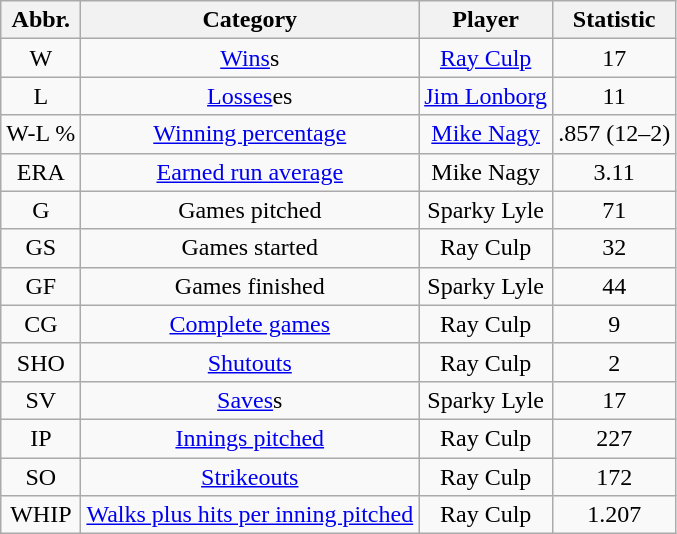<table class="wikitable sortable" style="text-align:center;">
<tr>
<th>Abbr.</th>
<th>Category</th>
<th>Player</th>
<th>Statistic</th>
</tr>
<tr>
<td>W</td>
<td><a href='#'>Wins</a>s</td>
<td><a href='#'>Ray Culp</a></td>
<td>17</td>
</tr>
<tr>
<td>L</td>
<td><a href='#'>Losses</a>es</td>
<td><a href='#'>Jim Lonborg</a></td>
<td>11</td>
</tr>
<tr>
<td>W-L %</td>
<td><a href='#'>Winning percentage</a></td>
<td><a href='#'>Mike Nagy</a></td>
<td>.857 (12–2)</td>
</tr>
<tr>
<td>ERA</td>
<td><a href='#'>Earned run average</a></td>
<td>Mike Nagy</td>
<td>3.11</td>
</tr>
<tr>
<td>G</td>
<td>Games pitched</td>
<td>Sparky Lyle</td>
<td>71</td>
</tr>
<tr>
<td>GS</td>
<td>Games started</td>
<td>Ray Culp</td>
<td>32</td>
</tr>
<tr>
<td>GF</td>
<td>Games finished</td>
<td>Sparky Lyle</td>
<td>44</td>
</tr>
<tr>
<td>CG</td>
<td><a href='#'>Complete games</a></td>
<td>Ray Culp</td>
<td>9</td>
</tr>
<tr>
<td>SHO</td>
<td><a href='#'>Shutouts</a></td>
<td>Ray Culp</td>
<td>2</td>
</tr>
<tr>
<td>SV</td>
<td><a href='#'>Saves</a>s</td>
<td>Sparky Lyle</td>
<td>17</td>
</tr>
<tr>
<td>IP</td>
<td><a href='#'>Innings pitched</a></td>
<td>Ray Culp</td>
<td>227</td>
</tr>
<tr>
<td>SO</td>
<td><a href='#'>Strikeouts</a></td>
<td>Ray Culp</td>
<td>172</td>
</tr>
<tr>
<td>WHIP</td>
<td><a href='#'>Walks plus hits per inning pitched</a></td>
<td>Ray Culp</td>
<td>1.207</td>
</tr>
</table>
